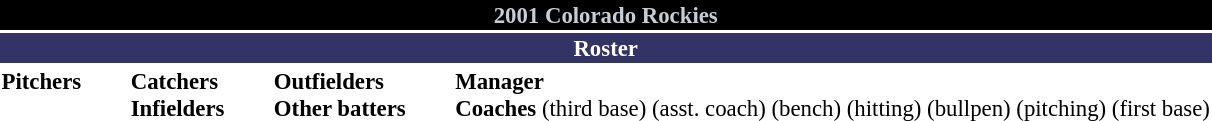<table class="toccolours" style="font-size: 95%;">
<tr>
<th colspan="10" style="background:#000000; color:#C4CED4; text-align:center;">2001 Colorado Rockies</th>
</tr>
<tr>
<td colspan="10" style="background:#333366; color:#FFFFFF; text-align:center;"><strong>Roster</strong></td>
</tr>
<tr>
<td valign="top"><strong>Pitchers</strong><br>
























</td>
<td style="width:25px;"></td>
<td valign="top"><strong>Catchers</strong><br>




<strong>Infielders</strong>






</td>
<td style="width:25px;"></td>
<td valign="top"><strong>Outfielders</strong><br>












<strong>Other batters</strong>
</td>
<td style="width:25px;"></td>
<td valign="top"><strong>Manager</strong><br>
<strong>Coaches</strong>
 (third base)
 (asst. coach)
 (bench)
 (hitting)
 (bullpen)
 (pitching)
 (first base)</td>
</tr>
</table>
